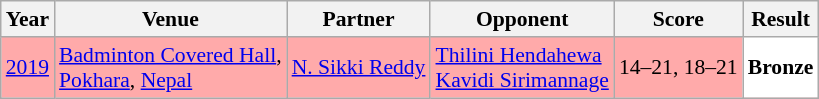<table class="sortable wikitable" style="font-size: 90%;">
<tr>
<th>Year</th>
<th>Venue</th>
<th>Partner</th>
<th>Opponent</th>
<th>Score</th>
<th>Result</th>
</tr>
<tr style="background:#FFAAAA">
<td align="center"><a href='#'>2019</a></td>
<td align="left"><a href='#'>Badminton Covered Hall</a>,<br><a href='#'>Pokhara</a>, <a href='#'>Nepal</a></td>
<td align="left"> <a href='#'>N. Sikki Reddy</a></td>
<td align="left"> <a href='#'>Thilini Hendahewa</a> <br>  <a href='#'>Kavidi Sirimannage</a></td>
<td align="left">14–21, 18–21</td>
<td style="text-align:left; background:white"> <strong>Bronze</strong></td>
</tr>
</table>
